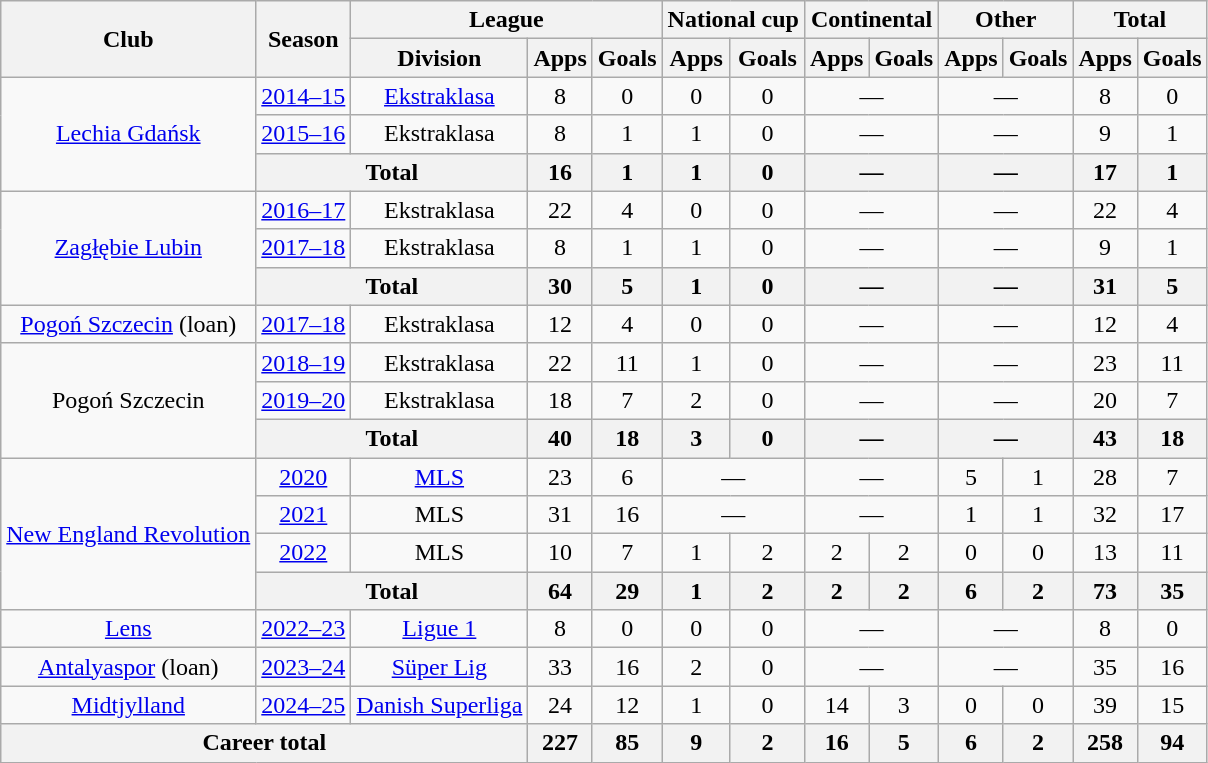<table class="wikitable" style="text-align:center">
<tr>
<th rowspan="2">Club</th>
<th rowspan="2">Season</th>
<th colspan="3">League</th>
<th colspan="2">National cup</th>
<th colspan="2">Continental</th>
<th colspan="2">Other</th>
<th colspan="2">Total</th>
</tr>
<tr>
<th>Division</th>
<th>Apps</th>
<th>Goals</th>
<th>Apps</th>
<th>Goals</th>
<th>Apps</th>
<th>Goals</th>
<th>Apps</th>
<th>Goals</th>
<th>Apps</th>
<th>Goals</th>
</tr>
<tr>
<td rowspan="3"><a href='#'>Lechia Gdańsk</a></td>
<td><a href='#'>2014–15</a></td>
<td><a href='#'>Ekstraklasa</a></td>
<td>8</td>
<td>0</td>
<td>0</td>
<td>0</td>
<td colspan="2">—</td>
<td colspan="2">—</td>
<td>8</td>
<td>0</td>
</tr>
<tr>
<td><a href='#'>2015–16</a></td>
<td>Ekstraklasa</td>
<td>8</td>
<td>1</td>
<td>1</td>
<td>0</td>
<td colspan="2">—</td>
<td colspan="2">—</td>
<td>9</td>
<td>1</td>
</tr>
<tr>
<th colspan="2">Total</th>
<th>16</th>
<th>1</th>
<th>1</th>
<th>0</th>
<th colspan="2">—</th>
<th colspan="2">—</th>
<th>17</th>
<th>1</th>
</tr>
<tr>
<td rowspan="3"><a href='#'>Zagłębie Lubin</a></td>
<td><a href='#'>2016–17</a></td>
<td>Ekstraklasa</td>
<td>22</td>
<td>4</td>
<td>0</td>
<td>0</td>
<td colspan="2">—</td>
<td colspan="2">—</td>
<td>22</td>
<td>4</td>
</tr>
<tr>
<td><a href='#'>2017–18</a></td>
<td>Ekstraklasa</td>
<td>8</td>
<td>1</td>
<td>1</td>
<td>0</td>
<td colspan="2">—</td>
<td colspan="2">—</td>
<td>9</td>
<td>1</td>
</tr>
<tr>
<th colspan="2">Total</th>
<th>30</th>
<th>5</th>
<th>1</th>
<th>0</th>
<th colspan="2">—</th>
<th colspan="2">—</th>
<th>31</th>
<th>5</th>
</tr>
<tr>
<td><a href='#'>Pogoń Szczecin</a> (loan)</td>
<td><a href='#'>2017–18</a></td>
<td>Ekstraklasa</td>
<td>12</td>
<td>4</td>
<td>0</td>
<td>0</td>
<td colspan="2">—</td>
<td colspan="2">—</td>
<td>12</td>
<td>4</td>
</tr>
<tr>
<td rowspan="3">Pogoń Szczecin</td>
<td><a href='#'>2018–19</a></td>
<td>Ekstraklasa</td>
<td>22</td>
<td>11</td>
<td>1</td>
<td>0</td>
<td colspan="2">—</td>
<td colspan="2">—</td>
<td>23</td>
<td>11</td>
</tr>
<tr>
<td><a href='#'>2019–20</a></td>
<td>Ekstraklasa</td>
<td>18</td>
<td>7</td>
<td>2</td>
<td>0</td>
<td colspan="2">—</td>
<td colspan="2">—</td>
<td>20</td>
<td>7</td>
</tr>
<tr>
<th colspan="2">Total</th>
<th>40</th>
<th>18</th>
<th>3</th>
<th>0</th>
<th colspan="2">—</th>
<th colspan="2">—</th>
<th>43</th>
<th>18</th>
</tr>
<tr>
<td rowspan="4"><a href='#'>New England Revolution</a></td>
<td><a href='#'>2020</a></td>
<td><a href='#'>MLS</a></td>
<td>23</td>
<td>6</td>
<td colspan="2">—</td>
<td colspan="2">—</td>
<td>5</td>
<td>1</td>
<td>28</td>
<td>7</td>
</tr>
<tr>
<td><a href='#'>2021</a></td>
<td>MLS</td>
<td>31</td>
<td>16</td>
<td colspan="2">—</td>
<td colspan="2">—</td>
<td>1</td>
<td>1</td>
<td>32</td>
<td>17</td>
</tr>
<tr>
<td><a href='#'>2022</a></td>
<td>MLS</td>
<td>10</td>
<td>7</td>
<td>1</td>
<td>2</td>
<td>2</td>
<td>2</td>
<td>0</td>
<td>0</td>
<td>13</td>
<td>11</td>
</tr>
<tr>
<th colspan="2">Total</th>
<th>64</th>
<th>29</th>
<th>1</th>
<th>2</th>
<th>2</th>
<th>2</th>
<th>6</th>
<th>2</th>
<th>73</th>
<th>35</th>
</tr>
<tr>
<td><a href='#'>Lens</a></td>
<td><a href='#'>2022–23</a></td>
<td><a href='#'>Ligue 1</a></td>
<td>8</td>
<td>0</td>
<td>0</td>
<td>0</td>
<td colspan="2">—</td>
<td colspan="2">—</td>
<td>8</td>
<td>0</td>
</tr>
<tr>
<td><a href='#'>Antalyaspor</a> (loan)</td>
<td><a href='#'>2023–24</a></td>
<td><a href='#'>Süper Lig</a></td>
<td>33</td>
<td>16</td>
<td>2</td>
<td>0</td>
<td colspan="2">—</td>
<td colspan="2">—</td>
<td>35</td>
<td>16</td>
</tr>
<tr>
<td><a href='#'>Midtjylland</a></td>
<td><a href='#'>2024–25</a></td>
<td><a href='#'>Danish Superliga</a></td>
<td>24</td>
<td>12</td>
<td>1</td>
<td>0</td>
<td>14</td>
<td>3</td>
<td>0</td>
<td>0</td>
<td>39</td>
<td>15</td>
</tr>
<tr>
<th colspan="3">Career total</th>
<th>227</th>
<th>85</th>
<th>9</th>
<th>2</th>
<th>16</th>
<th>5</th>
<th>6</th>
<th>2</th>
<th>258</th>
<th>94</th>
</tr>
</table>
